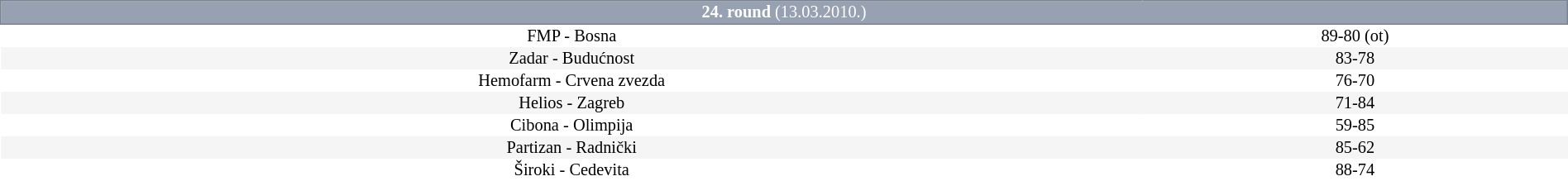<table border=0 cellspacing=0 cellpadding=1em style="font-size: 85%; border-collapse: collapse;width:100%;">
<tr>
<td colspan=5 bgcolor=#98A1B2 style="border:1px solid #7A8392; text-align:center; color:#FFFFFF;"><strong>24. round</strong> (13.03.2010.)</td>
</tr>
<tr align=center bgcolor=#FFFFFF>
<td>FMP - Bosna</td>
<td>89-80 (ot)</td>
</tr>
<tr align=center bgcolor=#f5f5f5>
<td>Zadar - Budućnost</td>
<td>83-78</td>
</tr>
<tr align=center bgcolor=#FFFFFF>
<td>Hemofarm - Crvena zvezda</td>
<td>76-70</td>
</tr>
<tr align=center bgcolor=#f5f5f5>
<td>Helios - Zagreb</td>
<td>71-84</td>
</tr>
<tr align=center bgcolor=#FFFFFF>
<td>Cibona - Olimpija</td>
<td>59-85</td>
</tr>
<tr align=center bgcolor=#f5f5f5>
<td>Partizan - Radnički</td>
<td>85-62</td>
</tr>
<tr align=center bgcolor=#FFFFFF>
<td>Široki - Cedevita</td>
<td>88-74</td>
</tr>
</table>
